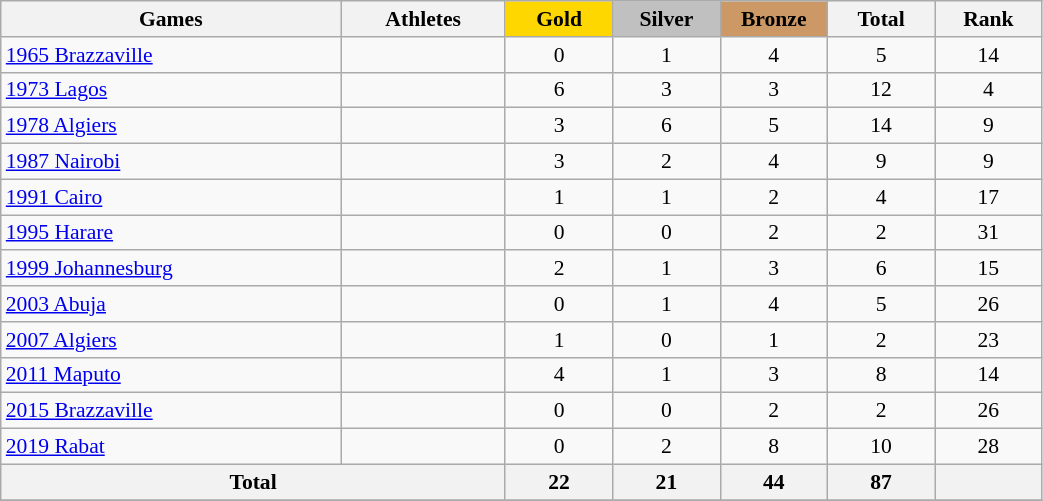<table class="wikitable" width=55% style="font-size:90%; text-align:center;">
<tr>
<th>Games</th>
<th>Athletes</th>
<td style="background:gold; width:4.5em; font-weight:bold;">Gold</td>
<td style="background:silver; width:4.5em; font-weight:bold;">Silver</td>
<td style="background:#cc9966; width:4.5em; font-weight:bold;">Bronze</td>
<th style="width:4.5em; font-weight:bold;">Total</th>
<th style="width:4.5em; font-weight:bold;">Rank</th>
</tr>
<tr>
<td align=left><a href='#'>1965 Brazzaville</a></td>
<td></td>
<td>0</td>
<td>1</td>
<td>4</td>
<td>5</td>
<td>14</td>
</tr>
<tr>
<td align=left><a href='#'>1973 Lagos</a></td>
<td></td>
<td>6</td>
<td>3</td>
<td>3</td>
<td>12</td>
<td>4</td>
</tr>
<tr>
<td align=left><a href='#'>1978 Algiers</a></td>
<td></td>
<td>3</td>
<td>6</td>
<td>5</td>
<td>14</td>
<td>9</td>
</tr>
<tr>
<td align=left><a href='#'>1987 Nairobi</a></td>
<td></td>
<td>3</td>
<td>2</td>
<td>4</td>
<td>9</td>
<td>9</td>
</tr>
<tr>
<td align=left><a href='#'>1991 Cairo</a></td>
<td></td>
<td>1</td>
<td>1</td>
<td>2</td>
<td>4</td>
<td>17</td>
</tr>
<tr>
<td align=left><a href='#'>1995 Harare</a></td>
<td></td>
<td>0</td>
<td>0</td>
<td>2</td>
<td>2</td>
<td>31</td>
</tr>
<tr>
<td align=left><a href='#'>1999 Johannesburg</a></td>
<td></td>
<td>2</td>
<td>1</td>
<td>3</td>
<td>6</td>
<td>15</td>
</tr>
<tr>
<td align=left><a href='#'>2003 Abuja</a></td>
<td></td>
<td>0</td>
<td>1</td>
<td>4</td>
<td>5</td>
<td>26</td>
</tr>
<tr>
<td align=left><a href='#'>2007 Algiers</a></td>
<td></td>
<td>1</td>
<td>0</td>
<td>1</td>
<td>2</td>
<td>23</td>
</tr>
<tr>
<td align=left><a href='#'>2011 Maputo</a></td>
<td></td>
<td>4</td>
<td>1</td>
<td>3</td>
<td>8</td>
<td>14</td>
</tr>
<tr>
<td align=left><a href='#'>2015 Brazzaville</a></td>
<td></td>
<td>0</td>
<td>0</td>
<td>2</td>
<td>2</td>
<td>26</td>
</tr>
<tr>
<td align=left><a href='#'>2019 Rabat</a></td>
<td></td>
<td>0</td>
<td>2</td>
<td>8</td>
<td>10</td>
<td>28</td>
</tr>
<tr style="width:4em;">
<th colspan=2>Total</th>
<th>22</th>
<th>21</th>
<th>44</th>
<th>87</th>
<th></th>
</tr>
<tr class="sortbottom">
</tr>
</table>
